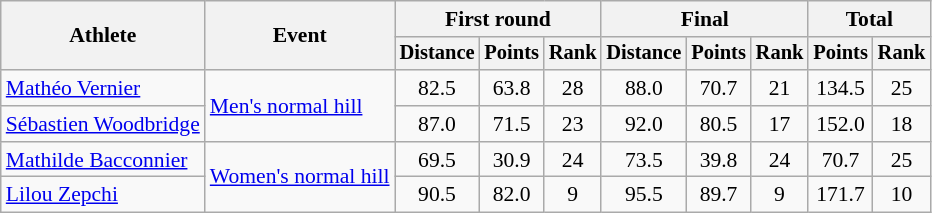<table class="wikitable" style="font-size:90%">
<tr>
<th rowspan=2>Athlete</th>
<th rowspan=2>Event</th>
<th colspan=3>First round</th>
<th colspan=3>Final</th>
<th colspan=2>Total</th>
</tr>
<tr style="font-size:95%">
<th>Distance</th>
<th>Points</th>
<th>Rank</th>
<th>Distance</th>
<th>Points</th>
<th>Rank</th>
<th>Points</th>
<th>Rank</th>
</tr>
<tr align=center>
<td align=left><a href='#'>Mathéo Vernier</a></td>
<td align=left rowspan=2><a href='#'>Men's normal hill</a></td>
<td>82.5</td>
<td>63.8</td>
<td>28</td>
<td>88.0</td>
<td>70.7</td>
<td>21</td>
<td>134.5</td>
<td>25</td>
</tr>
<tr align=center>
<td align=left><a href='#'>Sébastien Woodbridge</a></td>
<td>87.0</td>
<td>71.5</td>
<td>23</td>
<td>92.0</td>
<td>80.5</td>
<td>17</td>
<td>152.0</td>
<td>18</td>
</tr>
<tr align=center>
<td align=left><a href='#'>Mathilde Bacconnier</a></td>
<td align=left rowspan=2><a href='#'>Women's normal hill</a></td>
<td>69.5</td>
<td>30.9</td>
<td>24</td>
<td>73.5</td>
<td>39.8</td>
<td>24</td>
<td>70.7</td>
<td>25</td>
</tr>
<tr align=center>
<td align=left><a href='#'>Lilou Zepchi</a></td>
<td>90.5</td>
<td>82.0</td>
<td>9</td>
<td>95.5</td>
<td>89.7</td>
<td>9</td>
<td>171.7</td>
<td>10</td>
</tr>
</table>
